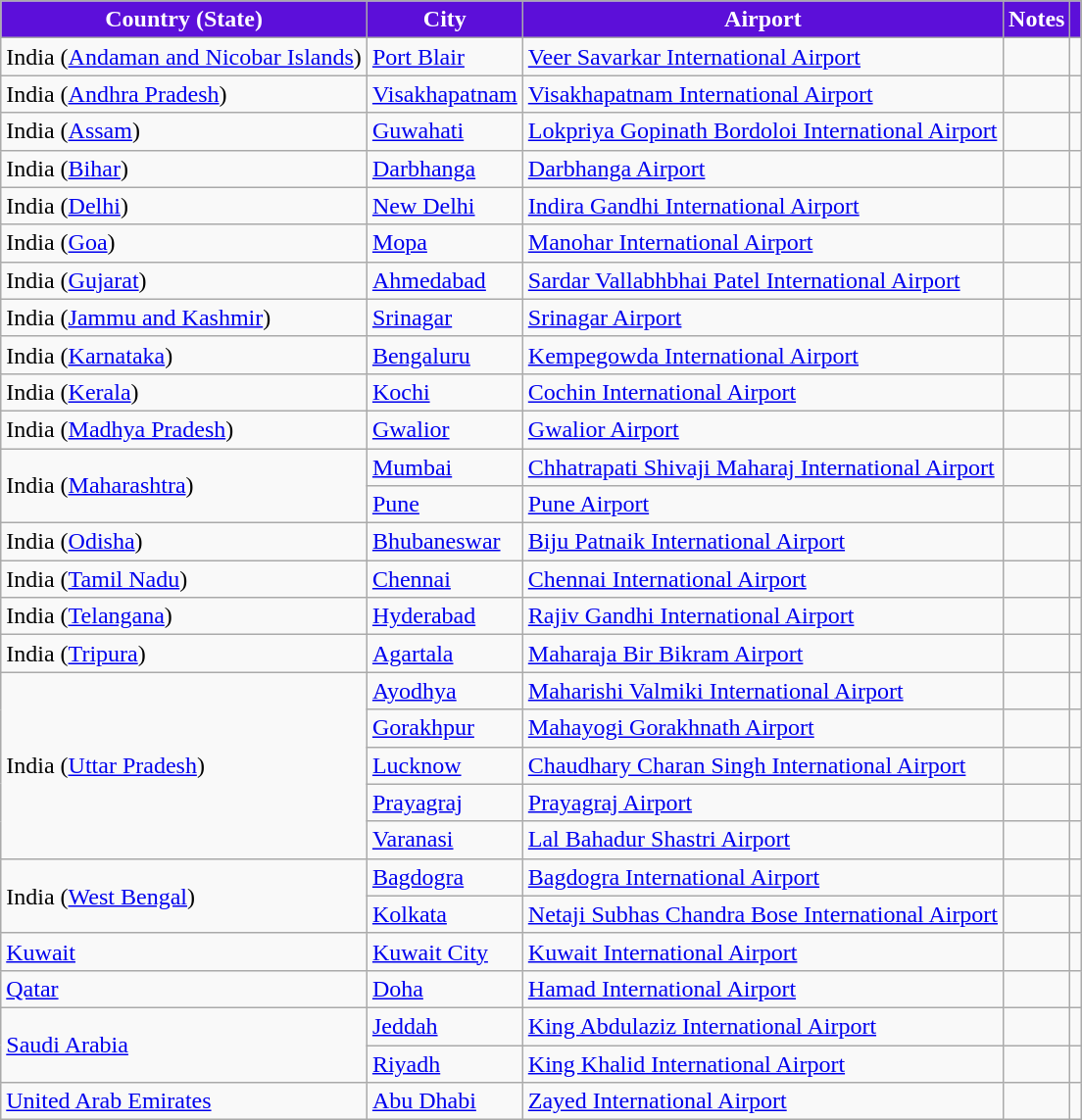<table class="wikitable sortable">
<tr>
<th style="background:#5c0fda; color:white;">Country (State)</th>
<th style="background:#5c0fd9; color:white;">City</th>
<th style="background:#5c0fd9; color:white;">Airport</th>
<th style="background:#5c0fd9; color:white;">Notes</th>
<th style="background:#5c0fd9; color:white;"></th>
</tr>
<tr>
<td>India (<a href='#'>Andaman and Nicobar Islands</a>)</td>
<td><a href='#'>Port Blair</a></td>
<td><a href='#'>Veer Savarkar International Airport</a></td>
<td align=center></td>
<td align=center></td>
</tr>
<tr>
<td>India (<a href='#'>Andhra Pradesh</a>)</td>
<td><a href='#'>Visakhapatnam</a></td>
<td><a href='#'>Visakhapatnam International Airport</a></td>
<td></td>
<td align=center></td>
</tr>
<tr>
<td>India (<a href='#'>Assam</a>)</td>
<td><a href='#'>Guwahati</a></td>
<td><a href='#'>Lokpriya Gopinath Bordoloi International Airport</a></td>
<td align=center></td>
<td align=center></td>
</tr>
<tr>
<td>India (<a href='#'>Bihar</a>)</td>
<td><a href='#'>Darbhanga</a></td>
<td><a href='#'>Darbhanga Airport</a></td>
<td align=center></td>
<td align=center></td>
</tr>
<tr>
<td>India (<a href='#'>Delhi</a>)</td>
<td><a href='#'>New Delhi</a></td>
<td><a href='#'>Indira Gandhi International Airport</a></td>
<td align=center></td>
<td align=center></td>
</tr>
<tr>
<td>India (<a href='#'>Goa</a>)</td>
<td><a href='#'>Mopa</a></td>
<td><a href='#'>Manohar International Airport</a></td>
<td align=center></td>
<td align=center></td>
</tr>
<tr>
<td>India (<a href='#'>Gujarat</a>)</td>
<td><a href='#'>Ahmedabad</a></td>
<td><a href='#'>Sardar Vallabhbhai Patel International Airport</a></td>
<td align=center></td>
<td align=center></td>
</tr>
<tr>
<td>India (<a href='#'>Jammu and Kashmir</a>)</td>
<td><a href='#'>Srinagar</a></td>
<td><a href='#'>Srinagar Airport</a></td>
<td align=center></td>
<td align=center></td>
</tr>
<tr>
<td>India (<a href='#'>Karnataka</a>)</td>
<td><a href='#'>Bengaluru</a></td>
<td><a href='#'>Kempegowda International Airport</a></td>
<td></td>
<td align=center></td>
</tr>
<tr>
<td>India (<a href='#'>Kerala</a>)</td>
<td><a href='#'>Kochi</a></td>
<td><a href='#'>Cochin International Airport</a></td>
<td align=center></td>
<td align=center></td>
</tr>
<tr>
<td>India (<a href='#'>Madhya Pradesh</a>)</td>
<td><a href='#'>Gwalior</a></td>
<td><a href='#'>Gwalior Airport</a></td>
<td align=center></td>
<td align=center></td>
</tr>
<tr>
<td rowspan="2">India (<a href='#'>Maharashtra</a>)</td>
<td><a href='#'>Mumbai</a></td>
<td><a href='#'>Chhatrapati Shivaji Maharaj International Airport</a></td>
<td></td>
<td align=center></td>
</tr>
<tr>
<td><a href='#'>Pune</a></td>
<td><a href='#'>Pune Airport</a></td>
<td align=center></td>
<td align=center></td>
</tr>
<tr>
<td>India (<a href='#'>Odisha</a>)</td>
<td><a href='#'>Bhubaneswar</a></td>
<td><a href='#'>Biju Patnaik International Airport</a></td>
<td align=center></td>
<td align=center></td>
</tr>
<tr>
<td>India (<a href='#'>Tamil Nadu</a>)</td>
<td><a href='#'>Chennai</a></td>
<td><a href='#'>Chennai International Airport</a></td>
<td align=center></td>
<td align=center></td>
</tr>
<tr>
<td>India (<a href='#'>Telangana</a>)</td>
<td><a href='#'>Hyderabad</a></td>
<td><a href='#'>Rajiv Gandhi International Airport</a></td>
<td align=center></td>
<td align=center></td>
</tr>
<tr>
<td>India (<a href='#'>Tripura</a>)</td>
<td><a href='#'>Agartala</a></td>
<td><a href='#'>Maharaja Bir Bikram Airport</a></td>
<td align=center></td>
<td align=center></td>
</tr>
<tr>
<td rowspan="5">India (<a href='#'>Uttar Pradesh</a>)</td>
<td><a href='#'>Ayodhya</a></td>
<td><a href='#'>Maharishi Valmiki International Airport</a></td>
<td align=center></td>
<td align=center></td>
</tr>
<tr>
<td><a href='#'>Gorakhpur</a></td>
<td><a href='#'>Mahayogi Gorakhnath Airport</a></td>
<td align=center></td>
<td align=center></td>
</tr>
<tr>
<td><a href='#'>Lucknow</a></td>
<td><a href='#'>Chaudhary Charan Singh International Airport</a></td>
<td align=center></td>
<td align=center></td>
</tr>
<tr>
<td><a href='#'>Prayagraj</a></td>
<td><a href='#'>Prayagraj Airport</a></td>
<td align=center></td>
<td align=center></td>
</tr>
<tr>
<td><a href='#'>Varanasi</a></td>
<td><a href='#'>Lal Bahadur Shastri Airport</a></td>
<td align=center></td>
<td align=center></td>
</tr>
<tr>
<td rowspan="2">India (<a href='#'>West Bengal</a>)</td>
<td><a href='#'>Bagdogra</a></td>
<td><a href='#'>Bagdogra International Airport</a></td>
<td align=center></td>
<td align=center></td>
</tr>
<tr>
<td><a href='#'>Kolkata</a></td>
<td><a href='#'>Netaji Subhas Chandra Bose International Airport</a></td>
<td align=center></td>
<td align=center></td>
</tr>
<tr>
<td><a href='#'>Kuwait</a></td>
<td><a href='#'>Kuwait City</a></td>
<td><a href='#'>Kuwait International Airport</a></td>
<td align=center></td>
<td align=center></td>
</tr>
<tr>
<td><a href='#'>Qatar</a></td>
<td><a href='#'>Doha</a></td>
<td><a href='#'>Hamad International Airport</a></td>
<td align=center></td>
<td align=center></td>
</tr>
<tr>
<td rowspan="2"><a href='#'>Saudi Arabia</a></td>
<td><a href='#'>Jeddah</a></td>
<td><a href='#'>King Abdulaziz International Airport</a></td>
<td align=center></td>
<td align=center></td>
</tr>
<tr>
<td><a href='#'>Riyadh</a></td>
<td><a href='#'>King Khalid International Airport</a></td>
<td align=center></td>
<td align=center></td>
</tr>
<tr>
<td><a href='#'>United Arab Emirates</a></td>
<td><a href='#'>Abu Dhabi</a></td>
<td><a href='#'>Zayed International Airport</a></td>
<td align=center></td>
<td align=center></td>
</tr>
</table>
